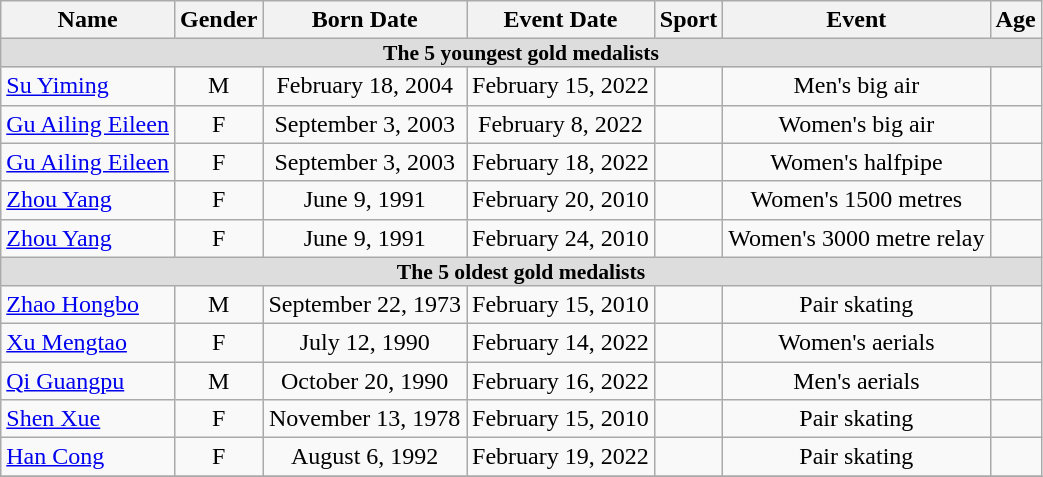<table class="wikitable" style="text-align: center;">
<tr>
<th>Name</th>
<th>Gender</th>
<th>Born Date</th>
<th>Event Date</th>
<th>Sport</th>
<th>Event</th>
<th>Age</th>
</tr>
<tr style="background:#ddd;">
<td colspan="12" style="text-align:center; font-size:90%; line-height:12px;"><strong>The 5 youngest gold medalists</strong></td>
</tr>
<tr>
<td align=left><a href='#'>Su Yiming</a></td>
<td>M</td>
<td>February 18, 2004</td>
<td>February 15, 2022</td>
<td></td>
<td>Men's big air</td>
<td></td>
</tr>
<tr>
<td align=left><a href='#'>Gu Ailing Eileen</a></td>
<td>F</td>
<td>September 3, 2003</td>
<td>February 8, 2022</td>
<td></td>
<td>Women's big air</td>
<td></td>
</tr>
<tr>
<td align=left><a href='#'>Gu Ailing Eileen</a></td>
<td>F</td>
<td>September 3, 2003</td>
<td>February 18, 2022</td>
<td></td>
<td>Women's halfpipe</td>
<td></td>
</tr>
<tr>
<td align=left><a href='#'>Zhou Yang</a></td>
<td>F</td>
<td>June 9, 1991</td>
<td>February 20, 2010</td>
<td></td>
<td>Women's 1500 metres</td>
<td></td>
</tr>
<tr>
<td align=left><a href='#'>Zhou Yang</a></td>
<td>F</td>
<td>June 9, 1991</td>
<td>February 24, 2010</td>
<td></td>
<td>Women's 3000 metre relay</td>
<td></td>
</tr>
<tr style="background:#ddd;">
<td colspan="12" style="text-align:center; font-size:90%; line-height:12px;"><strong>The 5 oldest gold medalists</strong></td>
</tr>
<tr>
<td align=left><a href='#'>Zhao Hongbo</a></td>
<td>M</td>
<td>September 22, 1973</td>
<td>February 15, 2010</td>
<td></td>
<td>Pair skating</td>
<td></td>
</tr>
<tr>
<td align=left><a href='#'>Xu Mengtao</a></td>
<td>F</td>
<td>July 12, 1990</td>
<td>February 14, 2022</td>
<td></td>
<td>Women's aerials</td>
<td></td>
</tr>
<tr>
<td align=left><a href='#'>Qi Guangpu</a></td>
<td>M</td>
<td>October 20, 1990</td>
<td>February 16, 2022</td>
<td></td>
<td>Men's aerials</td>
<td></td>
</tr>
<tr>
<td align=left><a href='#'>Shen Xue</a></td>
<td>F</td>
<td>November 13, 1978</td>
<td>February 15, 2010</td>
<td></td>
<td>Pair skating</td>
<td></td>
</tr>
<tr>
<td align=left><a href='#'>Han Cong</a></td>
<td>F</td>
<td>August 6, 1992</td>
<td>February 19, 2022</td>
<td></td>
<td>Pair skating</td>
<td></td>
</tr>
<tr>
</tr>
</table>
